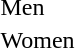<table>
<tr>
<td>Men<br></td>
<td></td>
<td></td>
<td></td>
</tr>
<tr>
<td>Women<br></td>
<td></td>
<td></td>
<td></td>
</tr>
</table>
